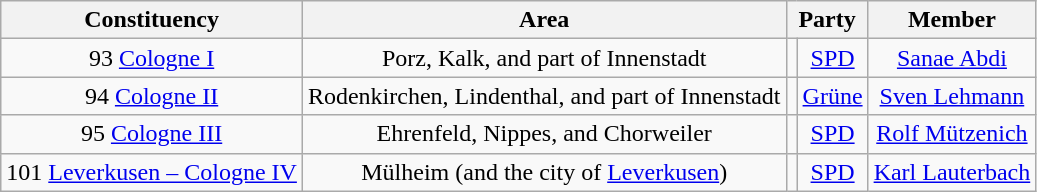<table class="wikitable" style="text-align:center">
<tr>
<th>Constituency</th>
<th>Area</th>
<th colspan=2>Party</th>
<th>Member</th>
</tr>
<tr>
<td>93 <a href='#'>Cologne I</a></td>
<td>Porz, Kalk, and part of Innenstadt</td>
<td bgcolor=></td>
<td><a href='#'>SPD</a></td>
<td><a href='#'>Sanae Abdi</a></td>
</tr>
<tr>
<td>94 <a href='#'>Cologne II</a></td>
<td>Rodenkirchen, Lindenthal, and part of Innenstadt</td>
<td bgcolor=></td>
<td><a href='#'>Grüne</a></td>
<td><a href='#'>Sven Lehmann</a></td>
</tr>
<tr>
<td>95 <a href='#'>Cologne III</a></td>
<td>Ehrenfeld, Nippes, and Chorweiler</td>
<td bgcolor=></td>
<td><a href='#'>SPD</a></td>
<td><a href='#'>Rolf Mützenich</a></td>
</tr>
<tr>
<td>101 <a href='#'>Leverkusen – Cologne IV</a></td>
<td>Mülheim (and the city of <a href='#'>Leverkusen</a>)</td>
<td bgcolor=></td>
<td><a href='#'>SPD</a></td>
<td><a href='#'>Karl Lauterbach</a></td>
</tr>
</table>
